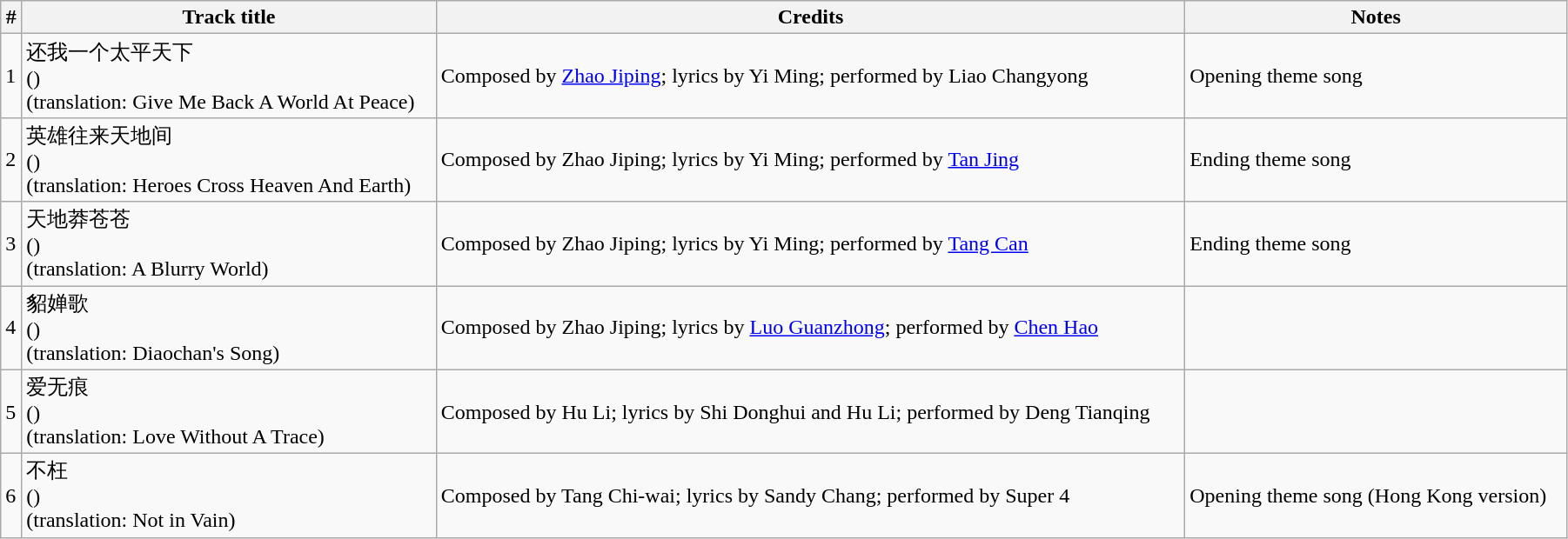<table class="wikitable" width=95%>
<tr>
<th>#</th>
<th>Track title</th>
<th>Credits</th>
<th>Notes</th>
</tr>
<tr>
<td>1</td>
<td>还我一个太平天下<br>()<br>(translation: Give Me Back A World At Peace)</td>
<td>Composed by <a href='#'>Zhao Jiping</a>; lyrics by Yi Ming; performed by Liao Changyong</td>
<td>Opening theme song</td>
</tr>
<tr>
<td>2</td>
<td>英雄往来天地间<br>()<br>(translation: Heroes Cross Heaven And Earth)</td>
<td>Composed by Zhao Jiping; lyrics by Yi Ming; performed by <a href='#'>Tan Jing</a></td>
<td>Ending theme song</td>
</tr>
<tr>
<td>3</td>
<td>天地莽苍苍<br>()<br>(translation: A Blurry World)</td>
<td>Composed by Zhao Jiping; lyrics by Yi Ming; performed by <a href='#'>Tang Can</a></td>
<td>Ending theme song</td>
</tr>
<tr>
<td>4</td>
<td>貂婵歌<br>()<br>(translation: Diaochan's Song)</td>
<td>Composed by Zhao Jiping; lyrics by <a href='#'>Luo Guanzhong</a>; performed by <a href='#'>Chen Hao</a></td>
<td></td>
</tr>
<tr>
<td>5</td>
<td>爱无痕<br>()<br>(translation: Love Without A Trace)</td>
<td>Composed by Hu Li; lyrics by Shi Donghui and Hu Li; performed by Deng Tianqing</td>
<td></td>
</tr>
<tr>
<td>6</td>
<td>不枉<br>()<br>(translation: Not in Vain)</td>
<td>Composed by Tang Chi-wai; lyrics by Sandy Chang; performed by Super 4</td>
<td>Opening theme song (Hong Kong version)</td>
</tr>
</table>
